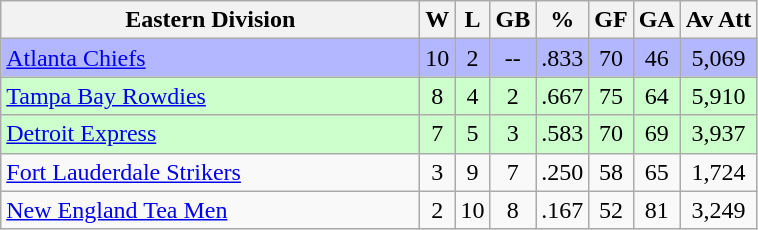<table class="wikitable" style="text-align:center">
<tr>
<th style="width:17em">Eastern Division</th>
<th>W</th>
<th>L</th>
<th>GB</th>
<th>%</th>
<th>GF</th>
<th>GA</th>
<th>Av Att</th>
</tr>
<tr style="text-align:center; background:#b3b7ff;">
<td align=left><a href='#'>Atlanta Chiefs</a></td>
<td>10</td>
<td>2</td>
<td>--</td>
<td>.833</td>
<td>70</td>
<td>46</td>
<td>5,069</td>
</tr>
<tr style="background:#cfc;">
<td align=left><a href='#'>Tampa Bay Rowdies</a></td>
<td>8</td>
<td>4</td>
<td>2</td>
<td>.667</td>
<td>75</td>
<td>64</td>
<td>5,910</td>
</tr>
<tr style="background:#cfc;">
<td align=left><a href='#'>Detroit Express</a></td>
<td>7</td>
<td>5</td>
<td>3</td>
<td>.583</td>
<td>70</td>
<td>69</td>
<td>3,937</td>
</tr>
<tr>
<td align=left><a href='#'>Fort Lauderdale Strikers</a></td>
<td>3</td>
<td>9</td>
<td>7</td>
<td>.250</td>
<td>58</td>
<td>65</td>
<td>1,724</td>
</tr>
<tr>
<td align=left><a href='#'>New England Tea Men</a></td>
<td>2</td>
<td>10</td>
<td>8</td>
<td>.167</td>
<td>52</td>
<td>81</td>
<td>3,249</td>
</tr>
</table>
